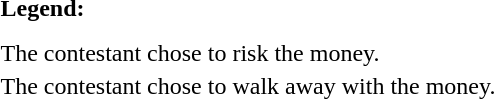<table class="toccolours" style="font-size:100%; white-space:nowrap;">
<tr>
<td><strong>Legend:</strong></td>
<td>      </td>
</tr>
<tr>
<td></td>
</tr>
<tr>
<td></td>
</tr>
<tr>
<td> The contestant chose to risk the money.</td>
</tr>
<tr>
<td> The contestant chose to walk away with the money.</td>
</tr>
</table>
